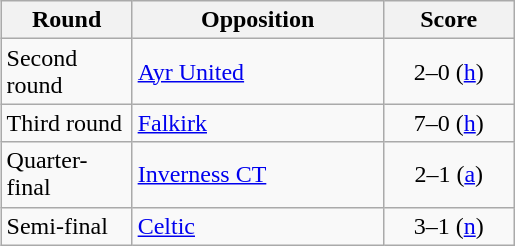<table class="wikitable" style="text-align:left;margin-left:1em;float:right">
<tr>
<th width=80>Round</th>
<th width=160>Opposition</th>
<th width=80>Score</th>
</tr>
<tr>
<td>Second round</td>
<td><a href='#'>Ayr United</a></td>
<td align=center>2–0 (<a href='#'>h</a>)</td>
</tr>
<tr>
<td>Third round</td>
<td><a href='#'>Falkirk</a></td>
<td align=center>7–0 (<a href='#'>h</a>)</td>
</tr>
<tr>
<td>Quarter-final</td>
<td><a href='#'>Inverness CT</a></td>
<td align=center>2–1 (<a href='#'>a</a>)</td>
</tr>
<tr>
<td>Semi-final</td>
<td><a href='#'>Celtic</a></td>
<td align=center>3–1 (<a href='#'>n</a>)</td>
</tr>
</table>
